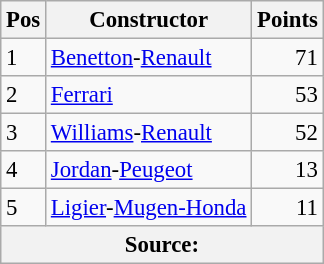<table class="wikitable" style="font-size: 95%;">
<tr>
<th>Pos</th>
<th>Constructor</th>
<th>Points</th>
</tr>
<tr>
<td>1</td>
<td> <a href='#'>Benetton</a>-<a href='#'>Renault</a></td>
<td align="right">71</td>
</tr>
<tr>
<td>2</td>
<td> <a href='#'>Ferrari</a></td>
<td align="right">53</td>
</tr>
<tr>
<td>3</td>
<td> <a href='#'>Williams</a>-<a href='#'>Renault</a></td>
<td align="right">52</td>
</tr>
<tr>
<td>4</td>
<td> <a href='#'>Jordan</a>-<a href='#'>Peugeot</a></td>
<td align="right">13</td>
</tr>
<tr>
<td>5</td>
<td> <a href='#'>Ligier</a>-<a href='#'>Mugen-Honda</a></td>
<td align="right">11</td>
</tr>
<tr>
<th colspan=4>Source: </th>
</tr>
</table>
